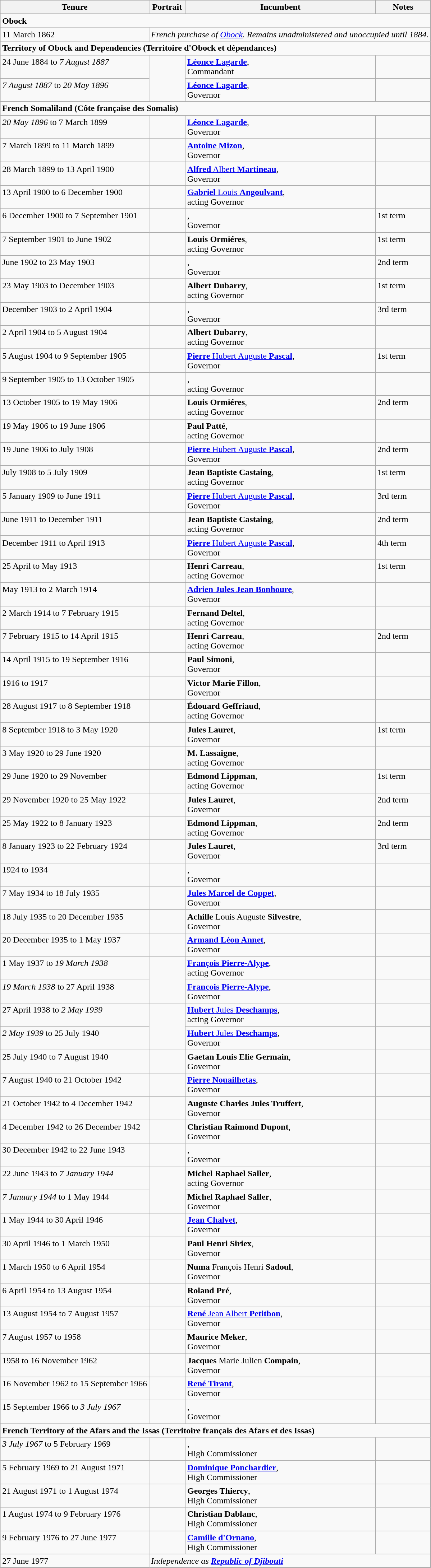<table class="wikitable">
<tr align=left>
<th>Tenure</th>
<th width=60px>Portrait</th>
<th>Incumbent</th>
<th>Notes</th>
</tr>
<tr valign=top>
<td colspan="4"><strong>Obock</strong></td>
</tr>
<tr valign=top>
<td>11 March 1862</td>
<td colspan="3"><em>French purchase of <a href='#'>Obock</a>. Remains unadministered and unoccupied until 1884.</em></td>
</tr>
<tr valign=top>
<td colspan="4"><strong>Territory of Obock and Dependencies (Territoire d'Obock et dépendances)</strong></td>
</tr>
<tr valign=top>
<td>24 June 1884 to <em>7 August 1887</em></td>
<td rowspan=2></td>
<td><strong><a href='#'>Léonce Lagarde</a></strong>, <br>Commandant</td>
<td></td>
</tr>
<tr valign=top>
<td><em>7 August 1887</em> to <em>20 May 1896</em></td>
<td><strong><a href='#'>Léonce Lagarde</a></strong>, <br>Governor</td>
<td></td>
</tr>
<tr valign=top>
<td colspan="4"><strong>French Somaliland (Côte française des Somalis)</strong></td>
</tr>
<tr valign=top>
<td><em>20 May 1896</em> to 7 March 1899</td>
<td></td>
<td><strong><a href='#'>Léonce Lagarde</a></strong>, <br>Governor</td>
<td></td>
</tr>
<tr valign=top>
<td>7 March 1899 to 11 March 1899</td>
<td></td>
<td><strong><a href='#'>Antoine Mizon</a></strong>, <br>Governor</td>
<td></td>
</tr>
<tr valign=top>
<td>28 March 1899 to 13 April 1900</td>
<td></td>
<td><a href='#'><strong>Alfred</strong> Albert <strong>Martineau</strong></a>, <br>Governor</td>
<td></td>
</tr>
<tr valign=top>
<td>13 April 1900 to 6 December 1900</td>
<td></td>
<td><a href='#'><strong>Gabriel</strong> Louis <strong>Angoulvant</strong></a>, <br>acting Governor</td>
<td></td>
</tr>
<tr valign=top>
<td>6 December 1900 to 7 September 1901</td>
<td></td>
<td><strong></strong>, <br>Governor</td>
<td>1st term</td>
</tr>
<tr valign=top>
<td>7 September 1901 to June 1902</td>
<td></td>
<td><strong>Louis Ormiéres</strong>, <br>acting Governor</td>
<td>1st term</td>
</tr>
<tr valign=top>
<td>June 1902 to 23 May 1903</td>
<td></td>
<td><strong></strong>, <br>Governor</td>
<td>2nd term</td>
</tr>
<tr valign=top>
<td>23 May 1903 to December 1903</td>
<td></td>
<td><strong>Albert Dubarry</strong>, <br>acting Governor</td>
<td>1st term</td>
</tr>
<tr valign=top>
<td>December 1903 to  2 April 1904</td>
<td></td>
<td><strong></strong>, <br>Governor</td>
<td>3rd term</td>
</tr>
<tr valign=top>
<td>2 April 1904 to 5 August 1904</td>
<td></td>
<td><strong>Albert Dubarry</strong>, <br>acting Governor</td>
<td></td>
</tr>
<tr valign=top>
<td>5 August 1904 to  9 September 1905</td>
<td></td>
<td><a href='#'><strong>Pierre</strong> Hubert Auguste <strong>Pascal</strong></a>, <br>Governor</td>
<td>1st term</td>
</tr>
<tr valign=top>
<td>9 September 1905 to 13 October 1905</td>
<td></td>
<td><strong></strong>, <br>acting Governor</td>
<td></td>
</tr>
<tr valign=top>
<td>13 October 1905 to 19 May 1906</td>
<td></td>
<td><strong>Louis Ormiéres</strong>, <br>acting Governor</td>
<td>2nd term</td>
</tr>
<tr valign=top>
<td>19 May 1906 to 19 June 1906</td>
<td></td>
<td><strong>Paul Patté</strong>, <br>acting Governor</td>
<td></td>
</tr>
<tr valign=top>
<td>19 June 1906 to July 1908</td>
<td></td>
<td><a href='#'><strong>Pierre</strong> Hubert Auguste <strong>Pascal</strong></a>, <br>Governor</td>
<td>2nd term</td>
</tr>
<tr valign=top>
<td>July 1908 to  5 July 1909</td>
<td></td>
<td><strong>Jean Baptiste Castaing</strong>, <br>acting Governor</td>
<td>1st term</td>
</tr>
<tr valign=top>
<td>5 January 1909 to June 1911</td>
<td></td>
<td><a href='#'><strong>Pierre</strong> Hubert Auguste <strong>Pascal</strong></a>, <br>Governor</td>
<td>3rd term</td>
</tr>
<tr valign=top>
<td>June 1911 to December 1911</td>
<td></td>
<td><strong>Jean Baptiste Castaing</strong>, <br>acting Governor</td>
<td>2nd term</td>
</tr>
<tr valign=top>
<td>December 1911 to April 1913</td>
<td></td>
<td><a href='#'><strong>Pierre</strong> Hubert Auguste <strong>Pascal</strong></a>, <br>Governor</td>
<td>4th term</td>
</tr>
<tr valign=top>
<td>25 April to May 1913</td>
<td></td>
<td><strong>Henri Carreau</strong>, <br>acting Governor</td>
<td>1st term</td>
</tr>
<tr valign=top>
<td>May 1913 to 2 March 1914</td>
<td></td>
<td><strong><a href='#'>Adrien Jules Jean Bonhoure</a></strong>, <br>Governor</td>
<td></td>
</tr>
<tr valign=top>
<td>2 March 1914 to 7 February 1915</td>
<td></td>
<td><strong>Fernand Deltel</strong>, <br>acting Governor</td>
<td></td>
</tr>
<tr valign=top>
<td>7 February 1915 to 14 April 1915</td>
<td></td>
<td><strong>Henri Carreau</strong>, <br>acting Governor</td>
<td>2nd term</td>
</tr>
<tr valign=top>
<td>14 April 1915 to 19 September 1916</td>
<td></td>
<td><strong>Paul Simoni</strong>, <br>Governor</td>
<td></td>
</tr>
<tr valign=top>
<td>1916 to 1917</td>
<td></td>
<td><strong>Victor Marie Fillon</strong>, <br>Governor</td>
<td></td>
</tr>
<tr valign=top>
<td>28 August 1917 to 8 September 1918</td>
<td></td>
<td><strong>Édouard Geffriaud</strong>, <br>acting Governor</td>
<td></td>
</tr>
<tr valign=top>
<td>8 September 1918 to 3 May 1920</td>
<td></td>
<td><strong>Jules Lauret</strong>, <br>Governor</td>
<td>1st term</td>
</tr>
<tr valign=top>
<td>3 May 1920 to 29 June 1920</td>
<td></td>
<td><strong>M. Lassaigne</strong>, <br>acting Governor</td>
<td></td>
</tr>
<tr valign=top>
<td>29 June 1920 to 29 November</td>
<td></td>
<td><strong>Edmond Lippman</strong>, <br>acting Governor</td>
<td>1st term</td>
</tr>
<tr valign=top>
<td>29 November 1920 to 25 May 1922</td>
<td></td>
<td><strong>Jules Lauret</strong>, <br>Governor</td>
<td>2nd term</td>
</tr>
<tr valign=top>
<td>25 May 1922 to 8 January 1923</td>
<td></td>
<td><strong>Edmond Lippman</strong>, <br>acting Governor</td>
<td>2nd term</td>
</tr>
<tr valign=top>
<td>8 January 1923 to 22 February 1924</td>
<td></td>
<td><strong>Jules Lauret</strong>, <br>Governor</td>
<td>3rd term</td>
</tr>
<tr valign=top>
<td>1924 to 1934</td>
<td></td>
<td><strong></strong>, <br>Governor</td>
<td></td>
</tr>
<tr valign=top>
<td>7 May 1934 to 18 July 1935</td>
<td></td>
<td><strong><a href='#'>Jules Marcel de Coppet</a></strong>, <br>Governor</td>
<td></td>
</tr>
<tr valign=top>
<td>18 July 1935 to 20 December 1935</td>
<td></td>
<td><strong>Achille</strong> Louis Auguste <strong>Silvestre</strong>, <br>Governor</td>
<td></td>
</tr>
<tr valign=top>
<td>20 December 1935 to 1 May 1937</td>
<td></td>
<td><strong><a href='#'>Armand Léon Annet</a></strong>, <br>Governor</td>
<td></td>
</tr>
<tr valign=top>
<td>1 May 1937 to <em>19 March 1938</em></td>
<td rowspan=2></td>
<td><strong><a href='#'>François Pierre-Alype</a></strong>, <br>acting Governor</td>
<td></td>
</tr>
<tr valign=top>
<td><em>19 March 1938</em> to 27 April 1938</td>
<td><strong><a href='#'>François Pierre-Alype</a></strong>, <br>Governor</td>
<td></td>
</tr>
<tr valign=top>
<td>27 April 1938 to <em>2 May 1939</em></td>
<td rowspan=2></td>
<td><a href='#'><strong>Hubert</strong> Jules <strong>Deschamps</strong></a>, <br>acting Governor</td>
<td></td>
</tr>
<tr valign=top>
<td><em>2 May 1939</em> to 25 July 1940</td>
<td><a href='#'><strong>Hubert</strong> Jules <strong>Deschamps</strong></a>, <br>Governor</td>
<td></td>
</tr>
<tr valign=top>
<td>25 July 1940 to 7 August 1940</td>
<td></td>
<td><strong>Gaetan Louis Elie Germain</strong>, <br>Governor</td>
<td></td>
</tr>
<tr valign=top>
<td>7 August 1940 to 21 October 1942</td>
<td></td>
<td><strong><a href='#'>Pierre Nouailhetas</a></strong>, <br>Governor</td>
<td></td>
</tr>
<tr valign=top>
<td>21 October 1942 to 4 December 1942</td>
<td></td>
<td><strong>Auguste Charles Jules Truffert</strong>, <br>Governor</td>
<td></td>
</tr>
<tr valign=top>
<td>4 December 1942 to 26 December 1942</td>
<td></td>
<td><strong>Christian Raimond Dupont</strong>, <br>Governor</td>
<td></td>
</tr>
<tr valign=top>
<td>30 December 1942 to 22 June 1943</td>
<td></td>
<td><strong></strong>, <br>Governor</td>
<td></td>
</tr>
<tr valign=top>
<td>22 June 1943 to <em>7 January 1944</em></td>
<td rowspan=2></td>
<td><strong>Michel Raphael Saller</strong>, <br>acting Governor</td>
<td></td>
</tr>
<tr valign=top>
<td><em>7 January 1944</em> to 1 May 1944</td>
<td><strong>Michel Raphael Saller</strong>, <br>Governor</td>
<td></td>
</tr>
<tr valign=top>
<td>1 May 1944 to 30 April 1946</td>
<td></td>
<td><strong><a href='#'>Jean Chalvet</a></strong>, <br>Governor</td>
<td></td>
</tr>
<tr valign=top>
<td>30 April 1946 to 1 March 1950</td>
<td></td>
<td><strong>Paul Henri Siriex</strong>, <br>Governor</td>
<td></td>
</tr>
<tr valign=top>
<td>1 March 1950 to 6 April 1954</td>
<td></td>
<td><strong>Numa</strong> François Henri <strong>Sadoul</strong>, <br>Governor</td>
<td></td>
</tr>
<tr valign=top>
<td>6 April 1954 to 13 August 1954</td>
<td></td>
<td><strong>Roland Pré</strong>, <br>Governor</td>
<td></td>
</tr>
<tr valign=top>
<td>13 August 1954 to 7 August 1957</td>
<td></td>
<td><a href='#'><strong>René</strong> Jean Albert <strong>Petitbon</strong></a>, <br>Governor</td>
<td></td>
</tr>
<tr valign=top>
<td>7 August 1957 to 1958</td>
<td></td>
<td><strong>Maurice Meker</strong>, <br>Governor</td>
<td></td>
</tr>
<tr valign=top>
<td>1958 to 16 November 1962</td>
<td></td>
<td><strong>Jacques</strong> Marie Julien <strong>Compain</strong>, <br>Governor</td>
<td></td>
</tr>
<tr valign=top>
<td>16 November 1962 to 15 September 1966</td>
<td></td>
<td><strong><a href='#'>René Tirant</a></strong>, <br>Governor</td>
<td></td>
</tr>
<tr valign=top>
<td>15 September 1966 to <em>3 July 1967</em></td>
<td></td>
<td>, <br>Governor</td>
<td></td>
</tr>
<tr valign=top>
<td colspan="4"><strong>French Territory of the Afars and the Issas (Territoire français des Afars et des Issas)</strong></td>
</tr>
<tr valign=top>
<td><em>3 July 1967</em> to 5 February 1969</td>
<td></td>
<td>, <br>High Commissioner</td>
<td></td>
</tr>
<tr valign=top>
<td>5 February 1969 to 21 August 1971</td>
<td></td>
<td><strong><a href='#'>Dominique Ponchardier</a></strong>, <br>High Commissioner</td>
<td></td>
</tr>
<tr valign=top>
<td>21 August 1971 to 1 August 1974</td>
<td></td>
<td><strong>Georges Thiercy</strong>, <br>High Commissioner</td>
<td></td>
</tr>
<tr valign=top>
<td>1 August 1974 to 9 February 1976</td>
<td></td>
<td><strong>Christian Dablanc</strong>, <br>High Commissioner</td>
<td></td>
</tr>
<tr valign=top>
<td>9 February 1976 to 27 June 1977</td>
<td></td>
<td><strong><a href='#'>Camille d'Ornano</a></strong>, <br>High Commissioner</td>
<td></td>
</tr>
<tr valign=top>
<td>27 June 1977</td>
<td colspan="3"><em>Independence as <strong><a href='#'>Republic of Djibouti</a><strong><em></td>
</tr>
</table>
